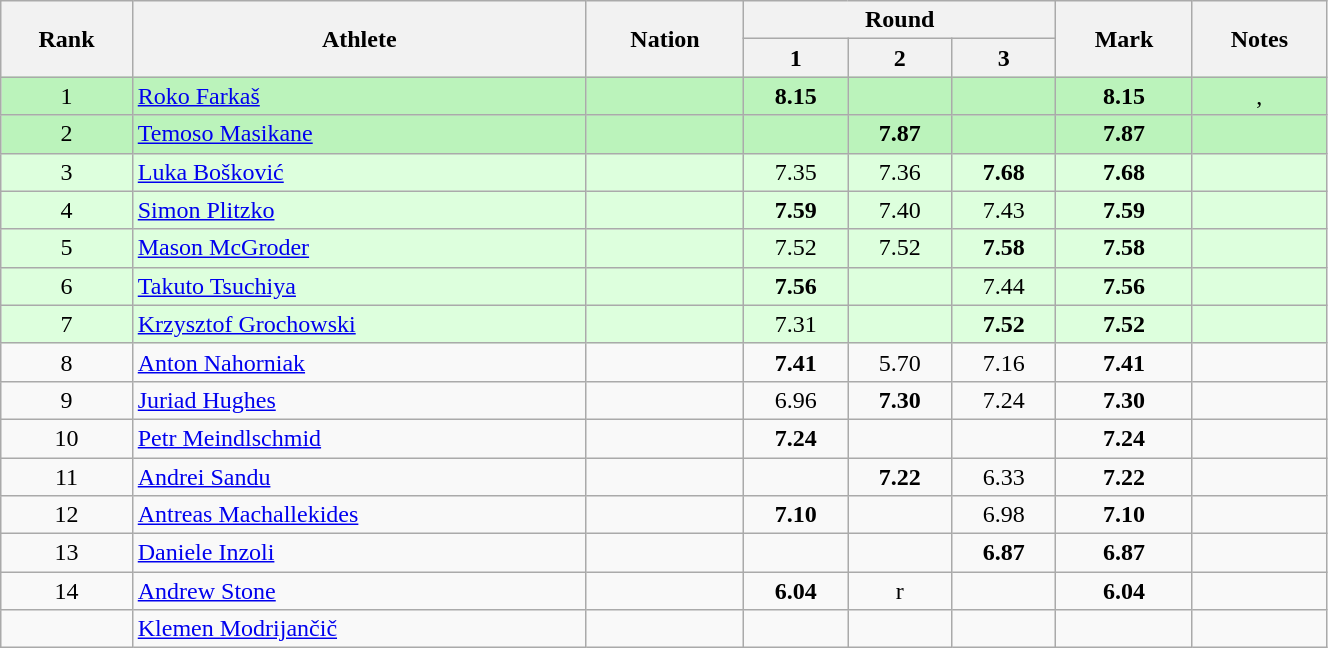<table class="wikitable sortable" style="text-align:center;width: 70%;">
<tr>
<th rowspan=2>Rank</th>
<th rowspan=2>Athlete</th>
<th rowspan=2>Nation</th>
<th colspan=3>Round</th>
<th rowspan=2>Mark</th>
<th rowspan=2>Notes</th>
</tr>
<tr>
<th>1</th>
<th>2</th>
<th>3</th>
</tr>
<tr bgcolor=bbf3bb>
<td>1</td>
<td align=left><a href='#'>Roko Farkaš</a></td>
<td align=left></td>
<td><strong>8.15</strong></td>
<td></td>
<td></td>
<td><strong>8.15</strong></td>
<td>, </td>
</tr>
<tr bgcolor=bbf3bb>
<td>2</td>
<td align=left><a href='#'>Temoso Masikane</a></td>
<td align=left></td>
<td></td>
<td><strong>7.87</strong></td>
<td></td>
<td><strong>7.87</strong></td>
<td></td>
</tr>
<tr bgcolor=ddffdd>
<td>3</td>
<td align=left><a href='#'>Luka Bošković</a></td>
<td align=left></td>
<td>7.35</td>
<td>7.36</td>
<td><strong>7.68</strong></td>
<td><strong>7.68</strong></td>
<td></td>
</tr>
<tr bgcolor=ddffdd>
<td>4</td>
<td align=left><a href='#'>Simon Plitzko</a></td>
<td align=left></td>
<td><strong>7.59</strong></td>
<td>7.40</td>
<td>7.43</td>
<td><strong>7.59</strong></td>
<td></td>
</tr>
<tr bgcolor=ddffdd>
<td>5</td>
<td align=left><a href='#'>Mason McGroder</a></td>
<td align=left></td>
<td>7.52</td>
<td>7.52</td>
<td><strong>7.58</strong></td>
<td><strong>7.58</strong></td>
<td></td>
</tr>
<tr bgcolor=ddffdd>
<td>6</td>
<td align=left><a href='#'>Takuto Tsuchiya</a></td>
<td align=left></td>
<td><strong>7.56</strong></td>
<td></td>
<td>7.44</td>
<td><strong>7.56</strong></td>
<td></td>
</tr>
<tr bgcolor=ddffdd>
<td>7</td>
<td align=left><a href='#'>Krzysztof Grochowski</a></td>
<td align=left></td>
<td>7.31</td>
<td></td>
<td><strong>7.52</strong></td>
<td><strong>7.52</strong></td>
<td></td>
</tr>
<tr>
<td>8</td>
<td align=left><a href='#'>Anton Nahorniak</a></td>
<td align=left></td>
<td><strong>7.41</strong></td>
<td>5.70</td>
<td>7.16</td>
<td><strong>7.41</strong></td>
<td></td>
</tr>
<tr>
<td>9</td>
<td align=left><a href='#'>Juriad Hughes</a></td>
<td align=left></td>
<td>6.96</td>
<td><strong>7.30</strong></td>
<td>7.24</td>
<td><strong>7.30</strong></td>
<td></td>
</tr>
<tr>
<td>10</td>
<td align=left><a href='#'>Petr Meindlschmid</a></td>
<td align=left></td>
<td><strong>7.24</strong></td>
<td></td>
<td></td>
<td><strong>7.24</strong></td>
<td></td>
</tr>
<tr>
<td>11</td>
<td align=left><a href='#'>Andrei Sandu</a></td>
<td align=left></td>
<td></td>
<td><strong>7.22</strong></td>
<td>6.33</td>
<td><strong>7.22</strong></td>
<td></td>
</tr>
<tr>
<td>12</td>
<td align=left><a href='#'>Antreas Machallekides</a></td>
<td align=left></td>
<td><strong>7.10</strong></td>
<td></td>
<td>6.98</td>
<td><strong>7.10</strong></td>
<td></td>
</tr>
<tr>
<td>13</td>
<td align=left><a href='#'>Daniele Inzoli</a></td>
<td align=left></td>
<td></td>
<td></td>
<td><strong>6.87</strong></td>
<td><strong>6.87</strong></td>
<td></td>
</tr>
<tr>
<td>14</td>
<td align=left><a href='#'>Andrew Stone</a></td>
<td align=left></td>
<td><strong>6.04</strong></td>
<td>r</td>
<td></td>
<td><strong>6.04</strong></td>
<td></td>
</tr>
<tr>
<td></td>
<td align=left><a href='#'>Klemen Modrijančič</a></td>
<td align=left></td>
<td></td>
<td></td>
<td></td>
<td></td>
<td></td>
</tr>
</table>
